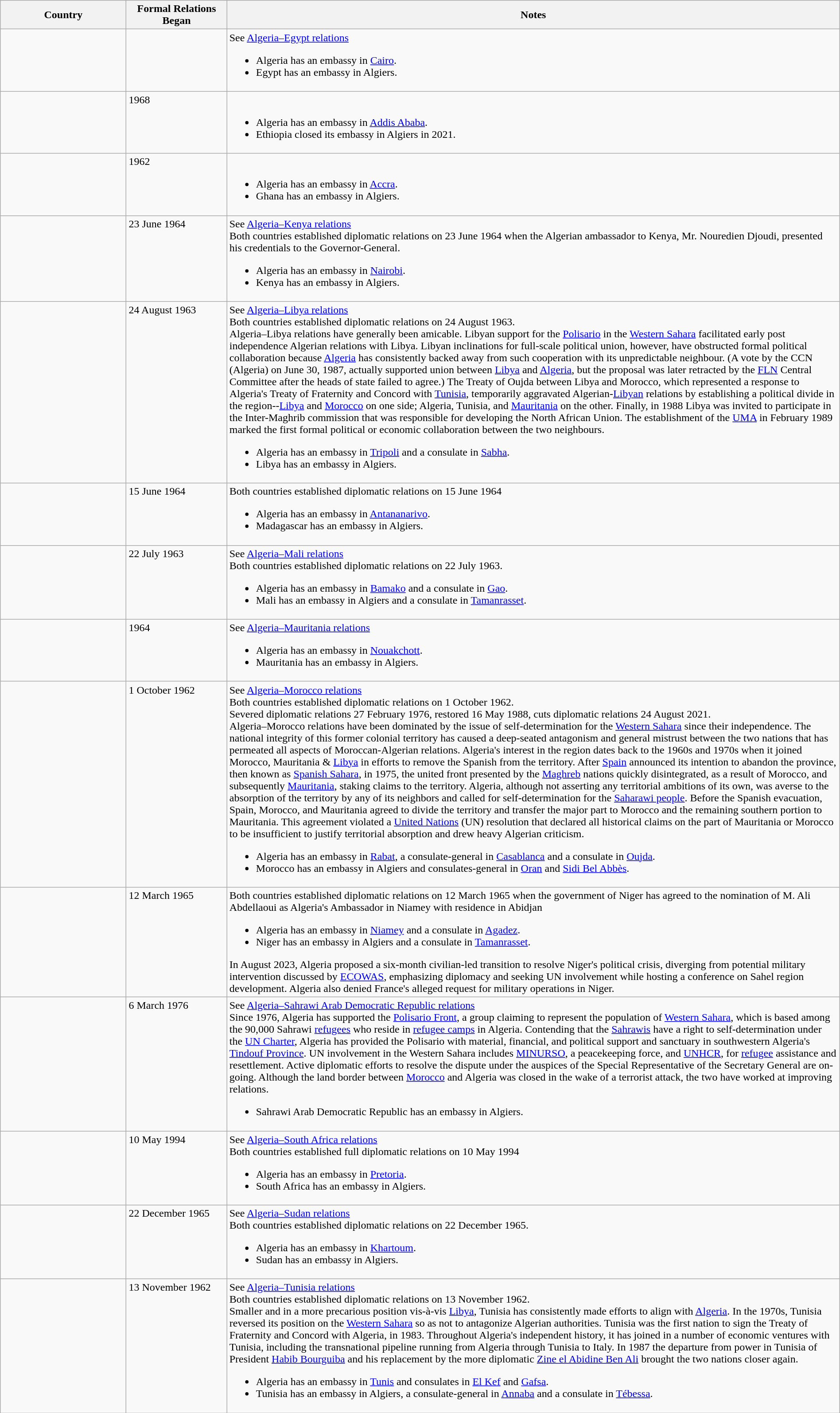<table class="wikitable sortable" style="width:100%; margin:auto;">
<tr>
<th style="width:15%;">Country</th>
<th style="width:12%;">Formal Relations Began</th>
<th>Notes</th>
</tr>
<tr valign="top">
<td></td>
<td></td>
<td>See <a href='#'>Algeria–Egypt relations</a><br><ul><li>Algeria has an embassy in <a href='#'>Cairo</a>.</li><li>Egypt has an embassy in Algiers.</li></ul></td>
</tr>
<tr valign="top">
<td></td>
<td>1968</td>
<td><br><ul><li>Algeria has an embassy in <a href='#'>Addis Ababa</a>.</li><li>Ethiopia closed its embassy in Algiers in 2021.</li></ul></td>
</tr>
<tr valign="top">
<td></td>
<td>1962</td>
<td><br><ul><li>Algeria has an embassy in <a href='#'>Accra</a>.</li><li>Ghana has an embassy in Algiers.</li></ul></td>
</tr>
<tr valign="top">
<td></td>
<td>23 June 1964</td>
<td>See <a href='#'>Algeria–Kenya relations</a><br>Both countries established diplomatic relations on 23 June 1964 when the Algerian ambassador to Kenya, Mr. Nouredien Djoudi, presented his credentials to the Governor-General.<ul><li>Algeria has an embassy in <a href='#'>Nairobi</a>.</li><li>Kenya has an embassy in Algiers.</li></ul></td>
</tr>
<tr valign="top">
<td></td>
<td>24 August 1963</td>
<td>See <a href='#'>Algeria–Libya relations</a><br>Both countries established diplomatic relations on 24 August 1963.<br>Algeria–Libya relations have generally been amicable. Libyan support for the <a href='#'>Polisario</a> in the <a href='#'>Western Sahara</a> facilitated early post independence Algerian relations with Libya. Libyan inclinations for full-scale political union, however, have obstructed formal political collaboration because <a href='#'>Algeria</a> has consistently backed away from such cooperation with its unpredictable neighbour. (A vote by the CCN (Algeria) on June 30, 1987, actually supported union between <a href='#'>Libya</a> and <a href='#'>Algeria</a>, but the proposal was later retracted by the <a href='#'>FLN</a> Central Committee after the heads of state failed to agree.) The Treaty of Oujda between Libya and Morocco, which represented a response to Algeria's Treaty of Fraternity and Concord with <a href='#'>Tunisia</a>, temporarily aggravated Algerian-<a href='#'>Libyan</a> relations by establishing a political divide in the region--<a href='#'>Libya</a> and <a href='#'>Morocco</a> on one side; Algeria, Tunisia, and <a href='#'>Mauritania</a> on the other. Finally, in 1988 Libya was invited to participate in the Inter-Maghrib commission that was responsible for developing the North African Union. The establishment of the <a href='#'>UMA</a> in February 1989 marked the first formal political or economic collaboration between the two neighbours.<ul><li>Algeria has an embassy in <a href='#'>Tripoli</a> and a consulate in <a href='#'>Sabha</a>.</li><li>Libya has an embassy in Algiers.</li></ul></td>
</tr>
<tr valign="top">
<td></td>
<td>15 June 1964</td>
<td>Both countries established diplomatic relations on 15 June 1964<br><ul><li>Algeria has an embassy in <a href='#'>Antananarivo</a>.</li><li>Madagascar has an embassy in Algiers.</li></ul></td>
</tr>
<tr valign="top">
<td></td>
<td>22 July 1963</td>
<td>See <a href='#'>Algeria–Mali relations</a><br>Both countries established diplomatic relations on 22 July 1963.<ul><li>Algeria has an embassy in <a href='#'>Bamako</a> and a consulate in <a href='#'>Gao</a>.</li><li>Mali has an embassy in Algiers and a consulate in <a href='#'>Tamanrasset</a>.</li></ul></td>
</tr>
<tr valign="top">
<td></td>
<td>1964</td>
<td>See <a href='#'>Algeria–Mauritania relations</a><br><ul><li>Algeria has an embassy in <a href='#'>Nouakchott</a>.</li><li>Mauritania has an embassy in Algiers.</li></ul></td>
</tr>
<tr valign="top">
<td></td>
<td>1 October 1962</td>
<td>See <a href='#'>Algeria–Morocco relations</a><br>Both countries established diplomatic relations on 1 October 1962.<br>Severed diplomatic relations 27 February 1976, restored 16 May 1988, cuts diplomatic relations 24 August 2021.<br>Algeria–Morocco relations have been dominated by the issue of self-determination for the <a href='#'>Western Sahara</a> since their independence.  The national integrity of this former colonial territory has caused a deep-seated antagonism and general mistrust between the two nations that has permeated all aspects of Moroccan-Algerian relations.  Algeria's interest in the region dates back to the 1960s and 1970s when it joined Morocco, Mauritania & <a href='#'>Libya</a> in efforts to remove the Spanish from the territory. After <a href='#'>Spain</a> announced its intention to abandon the province, then known as <a href='#'>Spanish Sahara</a>, in 1975, the united front presented by the <a href='#'>Maghreb</a> nations quickly disintegrated, as a result of Morocco, and subsequently <a href='#'>Mauritania</a>, staking claims to the territory. Algeria, although not asserting any territorial ambitions of its own, was averse to the absorption of the territory by any of its neighbors and called for self-determination for the <a href='#'>Saharawi people</a>. Before the Spanish evacuation, Spain, Morocco, and Mauritania agreed to divide the territory and transfer the major part to Morocco and the remaining southern portion to Mauritania. This agreement violated a <a href='#'>United Nations</a> (UN) resolution that declared all historical claims on the part of Mauritania or Morocco to be insufficient to justify territorial absorption and drew heavy Algerian criticism.<ul><li>Algeria has an embassy in <a href='#'>Rabat</a>, a consulate-general in <a href='#'>Casablanca</a> and a consulate in <a href='#'>Oujda</a>.</li><li>Morocco has an embassy in Algiers and consulates-general in <a href='#'>Oran</a> and <a href='#'>Sidi Bel Abbès</a>.</li></ul></td>
</tr>
<tr valign="top">
<td></td>
<td>12 March 1965</td>
<td>Both countries established diplomatic relations on 12 March 1965 when the government of Niger has agreed to the nomination of M. Ali Abdellaoui as Algeria's Ambassador in Niamey with residence in Abidjan<br><ul><li>Algeria has an embassy in <a href='#'>Niamey</a> and a consulate in <a href='#'>Agadez</a>.</li><li>Niger has an embassy in Algiers and a consulate in <a href='#'>Tamanrasset</a>.</li></ul>In August 2023, Algeria proposed a six-month civilian-led transition to resolve Niger's political crisis, diverging from potential military intervention discussed by <a href='#'>ECOWAS</a>, emphasizing diplomacy and seeking UN involvement while hosting a conference on Sahel region development. Algeria also denied France's alleged request for military operations in Niger.</td>
</tr>
<tr valign="top">
<td></td>
<td>6 March 1976</td>
<td>See <a href='#'>Algeria–Sahrawi Arab Democratic Republic relations</a><br>Since 1976, Algeria has supported the <a href='#'>Polisario Front</a>, a group claiming to represent the population of <a href='#'>Western Sahara</a>, which is based among the 90,000 Sahrawi <a href='#'>refugees</a> who reside in <a href='#'>refugee camps</a> in Algeria. Contending that the <a href='#'>Sahrawis</a> have a right to self-determination under the <a href='#'>UN Charter</a>, Algeria has provided the Polisario with material, financial, and political support and sanctuary in southwestern Algeria's <a href='#'>Tindouf Province</a>. UN involvement in the Western Sahara includes <a href='#'>MINURSO</a>, a peacekeeping force, and <a href='#'>UNHCR</a>, for <a href='#'>refugee</a> assistance and resettlement. Active diplomatic efforts to resolve the dispute under the auspices of the Special Representative of the Secretary General are on-going. Although the land border between <a href='#'>Morocco</a> and Algeria was closed in the wake of a terrorist attack, the two have worked at improving relations.<ul><li>Sahrawi Arab Democratic Republic has an embassy in Algiers.</li></ul></td>
</tr>
<tr valign="top">
<td></td>
<td>10 May 1994</td>
<td>See <a href='#'>Algeria–South Africa relations</a><br>Both countries established full diplomatic relations on 10 May 1994<ul><li>Algeria has an embassy in <a href='#'>Pretoria</a>.</li><li>South Africa has an embassy in Algiers.</li></ul></td>
</tr>
<tr valign="top">
<td></td>
<td>22 December 1965</td>
<td>See <a href='#'>Algeria–Sudan relations</a><br>Both countries established diplomatic relations on 22 December 1965.<ul><li>Algeria has an embassy in <a href='#'>Khartoum</a>.</li><li>Sudan has an embassy in Algiers.</li></ul></td>
</tr>
<tr valign="top">
<td></td>
<td>13 November 1962</td>
<td>See <a href='#'>Algeria–Tunisia relations</a><br>Both countries established diplomatic relations on 13 November 1962.<br>Smaller and in a more precarious position vis-à-vis <a href='#'>Libya</a>, Tunisia has consistently made efforts to align with <a href='#'>Algeria</a>. In the 1970s, Tunisia reversed its position on the <a href='#'>Western Sahara</a> so as not to antagonize Algerian authorities. Tunisia was the first nation to sign the Treaty of Fraternity and Concord with Algeria, in 1983. Throughout Algeria's independent history, it has joined in a number of economic ventures with Tunisia, including the transnational pipeline running from Algeria through Tunisia to Italy. In 1987 the departure from power in Tunisia of President <a href='#'>Habib Bourguiba</a> and his replacement by the more diplomatic <a href='#'>Zine el Abidine Ben Ali</a> brought the two nations closer again.<ul><li>Algeria has an embassy in <a href='#'>Tunis</a> and consulates in <a href='#'>El Kef</a> and <a href='#'>Gafsa</a>.</li><li>Tunisia has an embassy in Algiers, a consulate-general in <a href='#'>Annaba</a> and a consulate in <a href='#'>Tébessa</a>.</li></ul></td>
</tr>
</table>
